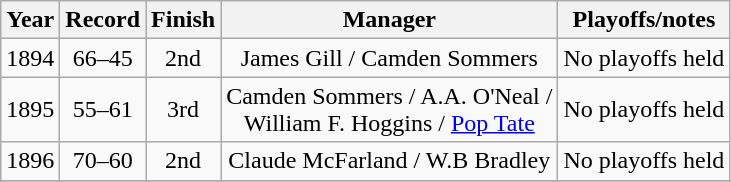<table class="wikitable" style="text-align:center">
<tr>
<th>Year</th>
<th>Record</th>
<th>Finish</th>
<th>Manager</th>
<th>Playoffs/notes</th>
</tr>
<tr align=center>
<td>1894</td>
<td>66–45</td>
<td>2nd</td>
<td>James Gill / Camden Sommers</td>
<td>No playoffs held</td>
</tr>
<tr align=center>
<td>1895</td>
<td>55–61</td>
<td>3rd</td>
<td>Camden Sommers / A.A. O'Neal /<br> William F. Hoggins / <a href='#'>Pop Tate</a></td>
<td>No playoffs held</td>
</tr>
<tr align=center>
<td>1896</td>
<td>70–60</td>
<td>2nd</td>
<td>Claude McFarland / W.B Bradley</td>
<td>No playoffs held</td>
</tr>
<tr align=center>
</tr>
<tr>
</tr>
</table>
